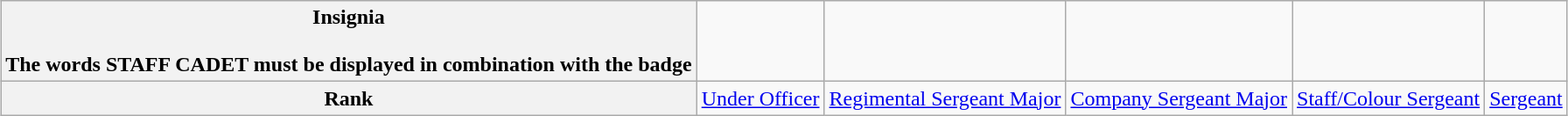<table class="wikitable" style="margin:1em auto;">
<tr align="center">
<th>Insignia<br><br>The words STAFF CADET must be displayed in combination with the badge</th>
<td></td>
<td></td>
<td></td>
<td></td>
<td></td>
</tr>
<tr align="center">
<th>Rank</th>
<td><a href='#'>Under Officer</a></td>
<td><a href='#'>Regimental Sergeant Major</a></td>
<td><a href='#'>Company Sergeant Major</a></td>
<td><a href='#'>Staff/Colour Sergeant</a></td>
<td><a href='#'>Sergeant</a></td>
</tr>
</table>
